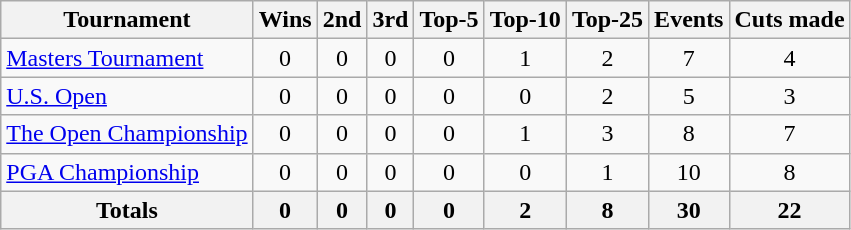<table class=wikitable style=text-align:center>
<tr>
<th>Tournament</th>
<th>Wins</th>
<th>2nd</th>
<th>3rd</th>
<th>Top-5</th>
<th>Top-10</th>
<th>Top-25</th>
<th>Events</th>
<th>Cuts made</th>
</tr>
<tr>
<td align=left><a href='#'>Masters Tournament</a></td>
<td>0</td>
<td>0</td>
<td>0</td>
<td>0</td>
<td>1</td>
<td>2</td>
<td>7</td>
<td>4</td>
</tr>
<tr>
<td align=left><a href='#'>U.S. Open</a></td>
<td>0</td>
<td>0</td>
<td>0</td>
<td>0</td>
<td>0</td>
<td>2</td>
<td>5</td>
<td>3</td>
</tr>
<tr>
<td align=left><a href='#'>The Open Championship</a></td>
<td>0</td>
<td>0</td>
<td>0</td>
<td>0</td>
<td>1</td>
<td>3</td>
<td>8</td>
<td>7</td>
</tr>
<tr>
<td align=left><a href='#'>PGA Championship</a></td>
<td>0</td>
<td>0</td>
<td>0</td>
<td>0</td>
<td>0</td>
<td>1</td>
<td>10</td>
<td>8</td>
</tr>
<tr>
<th>Totals</th>
<th>0</th>
<th>0</th>
<th>0</th>
<th>0</th>
<th>2</th>
<th>8</th>
<th>30</th>
<th>22</th>
</tr>
</table>
